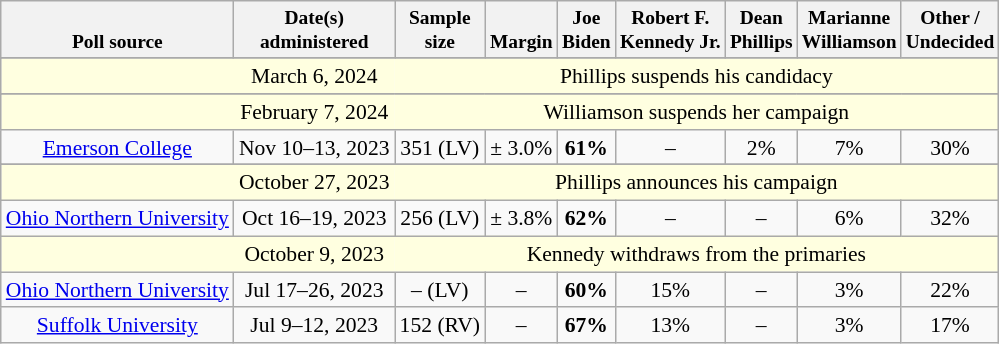<table class="wikitable tpl-blanktable" style="font-size:90%;text-align:center;">
<tr valign=bottom style="font-size:90%;">
<th>Poll source</th>
<th>Date(s)<br>administered</th>
<th>Sample<br>size</th>
<th>Margin<br></th>
<th>Joe<br>Biden</th>
<th>Robert F.<br>Kennedy Jr.</th>
<th>Dean<br>Phillips</th>
<th>Marianne<br>Williamson</th>
<th>Other /<br>Undecided</th>
</tr>
<tr>
</tr>
<tr style=background:lightyellow>
<td style=border-right-style:hidden></td>
<td style=border-right-style:hidden>March 6, 2024</td>
<td colspan=8>Phillips suspends his candidacy</td>
</tr>
<tr>
</tr>
<tr style=background:lightyellow>
<td style=border-right-style:hidden></td>
<td style=border-right-style:hidden>February 7, 2024</td>
<td colspan=8>Williamson suspends her campaign</td>
</tr>
<tr>
<td><a href='#'>Emerson College</a></td>
<td>Nov 10–13, 2023</td>
<td>351 (LV)</td>
<td>± 3.0%</td>
<td><strong>61%</strong></td>
<td>–</td>
<td>2%</td>
<td>7%</td>
<td>30%</td>
</tr>
<tr>
</tr>
<tr style=background:lightyellow>
<td style=border-right-style:hidden></td>
<td style=border-right-style:hidden>October 27, 2023</td>
<td colspan=8>Phillips announces his campaign</td>
</tr>
<tr>
<td><a href='#'>Ohio Northern University</a></td>
<td>Oct 16–19, 2023</td>
<td>256 (LV)</td>
<td>± 3.8%</td>
<td><strong>62%</strong></td>
<td>–</td>
<td>–</td>
<td>6%</td>
<td>32%</td>
</tr>
<tr style=background:lightyellow>
<td style=border-right-style:hidden></td>
<td style=border-right-style:hidden>October 9, 2023</td>
<td colspan=8>Kennedy withdraws from the primaries</td>
</tr>
<tr>
<td><a href='#'>Ohio Northern University</a></td>
<td>Jul 17–26, 2023</td>
<td>– (LV)</td>
<td>–</td>
<td><strong>60%</strong></td>
<td>15%</td>
<td>–</td>
<td>3%</td>
<td>22%</td>
</tr>
<tr>
<td><a href='#'>Suffolk University</a></td>
<td>Jul 9–12, 2023</td>
<td>152 (RV)</td>
<td>–</td>
<td><strong>67%</strong></td>
<td>13%</td>
<td>–</td>
<td>3%</td>
<td>17%</td>
</tr>
</table>
